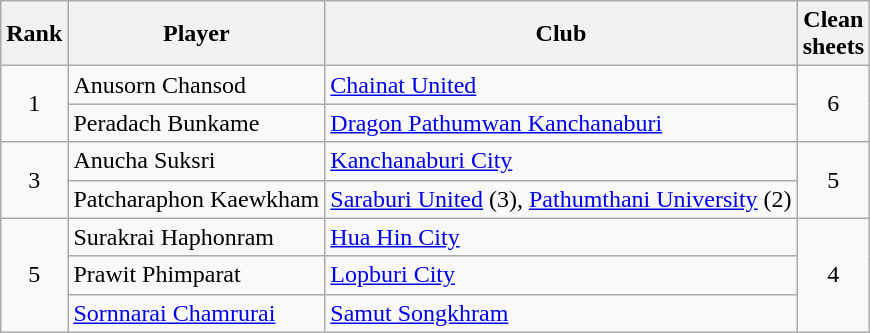<table class="wikitable" style="text-align:center">
<tr>
<th>Rank</th>
<th>Player</th>
<th>Club</th>
<th>Clean<br>sheets</th>
</tr>
<tr>
<td rowspan="2">1</td>
<td align="left"> Anusorn Chansod</td>
<td align="left"><a href='#'>Chainat United</a></td>
<td rowspan="2">6</td>
</tr>
<tr>
<td align="left"> Peradach Bunkame</td>
<td align="left"><a href='#'>Dragon Pathumwan Kanchanaburi</a></td>
</tr>
<tr>
<td rowspan="2">3</td>
<td align="left"> Anucha Suksri</td>
<td align="left"><a href='#'>Kanchanaburi City</a></td>
<td rowspan="2">5</td>
</tr>
<tr>
<td align="left"> Patcharaphon Kaewkham</td>
<td align="left"><a href='#'>Saraburi United</a> (3), <a href='#'>Pathumthani University</a> (2)</td>
</tr>
<tr>
<td rowspan="3">5</td>
<td align="left"> Surakrai Haphonram</td>
<td align="left"><a href='#'>Hua Hin City</a></td>
<td rowspan="3">4</td>
</tr>
<tr>
<td align="left"> Prawit Phimparat</td>
<td align="left"><a href='#'>Lopburi City</a></td>
</tr>
<tr>
<td align="left"> <a href='#'>Sornnarai Chamrurai</a></td>
<td align="left"><a href='#'>Samut Songkhram</a></td>
</tr>
</table>
